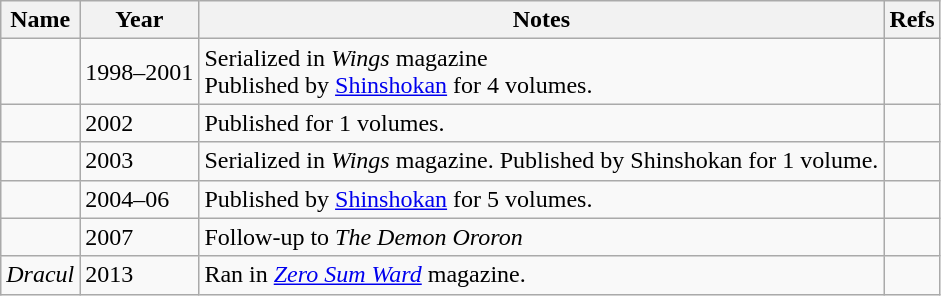<table class="wikitable sortable">
<tr>
<th>Name</th>
<th>Year</th>
<th>Notes</th>
<th>Refs</th>
</tr>
<tr>
<td></td>
<td>1998–2001</td>
<td>Serialized in <em>Wings</em> magazine<br>Published by <a href='#'>Shinshokan</a> for 4 volumes.</td>
<td></td>
</tr>
<tr>
<td></td>
<td>2002</td>
<td>Published for 1 volumes.</td>
<td></td>
</tr>
<tr>
<td></td>
<td>2003</td>
<td>Serialized in <em>Wings</em> magazine. Published by Shinshokan for 1 volume.</td>
<td></td>
</tr>
<tr>
<td></td>
<td>2004–06</td>
<td>Published by <a href='#'>Shinshokan</a> for 5 volumes.</td>
<td></td>
</tr>
<tr>
<td></td>
<td>2007</td>
<td>Follow-up to <em>The Demon Ororon</em></td>
<td></td>
</tr>
<tr>
<td><em>Dracul</em></td>
<td>2013</td>
<td>Ran in <em><a href='#'>Zero Sum Ward</a></em> magazine.</td>
<td></td>
</tr>
</table>
